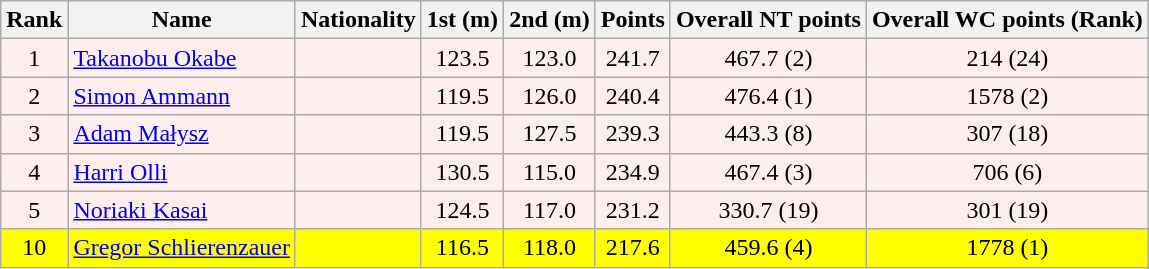<table class="wikitable">
<tr>
<th align=Center>Rank</th>
<th>Name</th>
<th>Nationality</th>
<th align=Center>1st (m)</th>
<th>2nd (m)</th>
<th>Points</th>
<th>Overall NT points</th>
<th>Overall WC points (Rank)</th>
</tr>
<tr style="background:#ffeeee;">
<td align=center>1</td>
<td align=left><a href='#'>Takanobu Okabe</a></td>
<td align=left></td>
<td align=center>123.5</td>
<td align=center>123.0</td>
<td align=center>241.7</td>
<td align=center>467.7 (2)</td>
<td align=center>214 (24)</td>
</tr>
<tr style="background:#ffeeee;">
<td align=center>2</td>
<td align=left><a href='#'>Simon Ammann</a></td>
<td align=left></td>
<td align=center>119.5</td>
<td align=center>126.0</td>
<td align=center>240.4</td>
<td align=center>476.4 (1)</td>
<td align=center>1578 (2)</td>
</tr>
<tr style="background:#ffeeee;">
<td align=center>3</td>
<td align=left><a href='#'>Adam Małysz</a></td>
<td align=left></td>
<td align=center>119.5</td>
<td align=center>127.5</td>
<td align=center>239.3</td>
<td align=center>443.3 (8)</td>
<td align=center>307 (18)</td>
</tr>
<tr style="background:#ffeeee;">
<td align=center>4</td>
<td align=left><a href='#'>Harri Olli</a></td>
<td align=left></td>
<td align=center>130.5</td>
<td align=center>115.0</td>
<td align=center>234.9</td>
<td align=center>467.4 (3)</td>
<td align=center>706 (6)</td>
</tr>
<tr style="background:#ffeeee;">
<td align=center>5</td>
<td align=left><a href='#'>Noriaki Kasai</a></td>
<td align=left></td>
<td align=center>124.5</td>
<td align=center>117.0</td>
<td align=center>231.2</td>
<td align=center>330.7 (19)</td>
<td align=center>301 (19)</td>
</tr>
<tr style="background:#ffff00;">
<td align=center>10</td>
<td align=left><a href='#'>Gregor Schlierenzauer</a></td>
<td align=left></td>
<td align=center>116.5</td>
<td align=center>118.0</td>
<td align=center>217.6</td>
<td align=center>459.6 (4)</td>
<td align=center>1778 (1)</td>
</tr>
</table>
